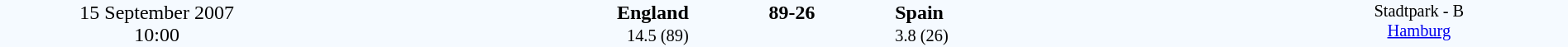<table style="width: 100%; background:#F5FAFF;" cellspacing="0">
<tr>
<td align=center rowspan=3 width=20%>15 September 2007<br>10:00</td>
</tr>
<tr>
<td width=24% align=right><strong>England</strong></td>
<td align=center width=13%><strong>89-26</strong></td>
<td width=24%><strong>Spain</strong></td>
<td style=font-size:85% rowspan=3 valign=top align=center>Stadtpark - B <br><a href='#'>Hamburg</a></td>
</tr>
<tr style=font-size:85%>
<td align=right>14.5 (89)</td>
<td align=center></td>
<td>3.8 (26)</td>
</tr>
</table>
